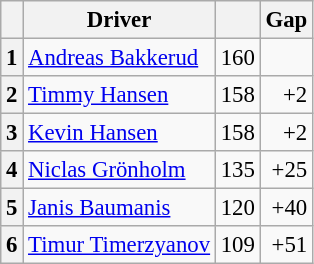<table class="wikitable" style="font-size: 95%;">
<tr>
<th></th>
<th>Driver</th>
<th></th>
<th>Gap</th>
</tr>
<tr>
<th>1</th>
<td> <a href='#'>Andreas Bakkerud</a></td>
<td>160</td>
<td></td>
</tr>
<tr>
<th>2</th>
<td> <a href='#'>Timmy Hansen</a></td>
<td>158</td>
<td align="right">+2</td>
</tr>
<tr>
<th>3</th>
<td> <a href='#'>Kevin Hansen</a></td>
<td>158</td>
<td align="right">+2</td>
</tr>
<tr>
<th>4</th>
<td> <a href='#'>Niclas Grönholm</a></td>
<td>135</td>
<td align="right">+25</td>
</tr>
<tr>
<th>5</th>
<td> <a href='#'>Janis Baumanis</a></td>
<td>120</td>
<td align="right">+40</td>
</tr>
<tr>
<th>6</th>
<td> <a href='#'>Timur Timerzyanov</a></td>
<td>109</td>
<td align="right">+51</td>
</tr>
</table>
